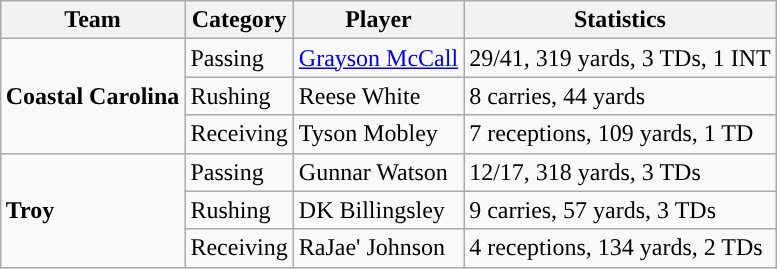<table class="wikitable" style="float: right;">
<tr>
<th>Team</th>
<th>Category</th>
<th>Player</th>
<th>Statistics</th>
</tr>
<tr>
<td rowspan=3><strong>Coastal Carolina</strong></td>
<td>Passing</td>
<td><a href='#'>Grayson McCall</a></td>
<td>29/41, 319 yards, 3 TDs, 1 INT</td>
</tr>
<tr>
<td>Rushing</td>
<td>Reese White</td>
<td>8 carries, 44 yards</td>
</tr>
<tr>
<td>Receiving</td>
<td>Tyson Mobley</td>
<td>7 receptions, 109 yards, 1 TD</td>
</tr>
<tr>
<td rowspan=3><strong>Troy</strong></td>
<td>Passing</td>
<td>Gunnar Watson</td>
<td>12/17, 318 yards, 3 TDs</td>
</tr>
<tr>
<td>Rushing</td>
<td>DK Billingsley</td>
<td>9 carries, 57 yards, 3 TDs</td>
</tr>
<tr>
<td>Receiving</td>
<td>RaJae' Johnson</td>
<td>4 receptions, 134 yards, 2 TDs</td>
</tr>
</table>
